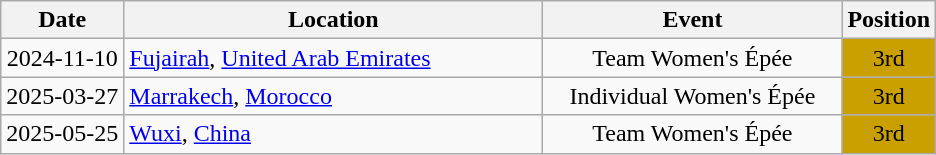<table class="wikitable" style="text-align:center;">
<tr>
<th>Date</th>
<th style="width:17em">Location</th>
<th style="width:12em">Event</th>
<th>Position</th>
</tr>
<tr>
<td>2024-11-10</td>
<td rowspan="1" align="left"> <a href='#'>Fujairah</a>, <a href='#'>United Arab Emirates</a></td>
<td>Team Women's Épée</td>
<td bgcolor="caramel">3rd</td>
</tr>
<tr>
<td>2025-03-27</td>
<td rowspan="1" align="left"> <a href='#'>Marrakech</a>, <a href='#'>Morocco</a></td>
<td>Individual Women's Épée</td>
<td bgcolor="caramel">3rd</td>
</tr>
<tr>
<td>2025-05-25</td>
<td rowspan="1" align="left"> <a href='#'>Wuxi</a>, <a href='#'>China</a></td>
<td>Team Women's Épée</td>
<td bgcolor="caramel">3rd</td>
</tr>
</table>
